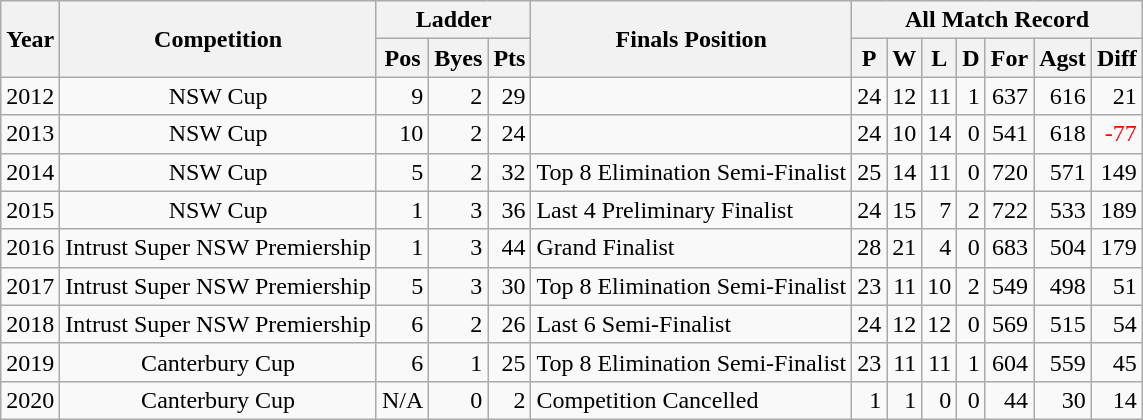<table class="wikitable" width="auto" style="text-align: right">
<tr>
<th rowspan=2>Year</th>
<th rowspan=2>Competition</th>
<th colspan=3>Ladder</th>
<th rowspan=2>Finals Position</th>
<th colspan=7>All Match Record</th>
</tr>
<tr>
<th>Pos</th>
<th>Byes</th>
<th>Pts</th>
<th>P</th>
<th>W</th>
<th>L</th>
<th>D</th>
<th>For</th>
<th>Agst</th>
<th>Diff</th>
</tr>
<tr>
<td>2012</td>
<td align=center>NSW Cup</td>
<td>9</td>
<td>2</td>
<td>29</td>
<td align=left></td>
<td>24</td>
<td>12</td>
<td>11</td>
<td>1</td>
<td>637</td>
<td>616</td>
<td>21</td>
</tr>
<tr>
<td>2013</td>
<td align=center>NSW Cup</td>
<td>10</td>
<td>2</td>
<td>24</td>
<td align=left></td>
<td>24</td>
<td>10</td>
<td>14</td>
<td>0</td>
<td>541</td>
<td>618</td>
<td style="color:red;">-77</td>
</tr>
<tr>
<td>2014</td>
<td align=center>NSW Cup</td>
<td>5</td>
<td>2</td>
<td>32</td>
<td align=left>Top 8 Elimination Semi-Finalist</td>
<td>25</td>
<td>14</td>
<td>11</td>
<td>0</td>
<td>720</td>
<td>571</td>
<td>149</td>
</tr>
<tr>
<td>2015</td>
<td align=center>NSW Cup</td>
<td>1</td>
<td>3</td>
<td>36</td>
<td align=left>Last 4 Preliminary Finalist</td>
<td>24</td>
<td>15</td>
<td>7</td>
<td>2</td>
<td>722</td>
<td>533</td>
<td>189</td>
</tr>
<tr>
<td>2016</td>
<td align=center>Intrust Super NSW Premiership</td>
<td>1</td>
<td>3</td>
<td>44</td>
<td align=left>Grand Finalist</td>
<td>28</td>
<td>21</td>
<td>4</td>
<td>0</td>
<td>683</td>
<td>504</td>
<td>179</td>
</tr>
<tr>
<td>2017</td>
<td align=center>Intrust Super NSW Premiership</td>
<td>5</td>
<td>3</td>
<td>30</td>
<td align=left>Top 8 Elimination Semi-Finalist</td>
<td>23</td>
<td>11</td>
<td>10</td>
<td>2</td>
<td>549</td>
<td>498</td>
<td>51</td>
</tr>
<tr>
<td>2018</td>
<td align=center>Intrust Super NSW Premiership</td>
<td>6</td>
<td>2</td>
<td>26</td>
<td align=left>Last 6 Semi-Finalist</td>
<td>24</td>
<td>12</td>
<td>12</td>
<td>0</td>
<td>569</td>
<td>515</td>
<td>54</td>
</tr>
<tr>
<td>2019</td>
<td align=center>Canterbury Cup</td>
<td>6</td>
<td>1</td>
<td>25</td>
<td align=left>Top 8 Elimination Semi-Finalist</td>
<td>23</td>
<td>11</td>
<td>11</td>
<td>1</td>
<td>604</td>
<td>559</td>
<td>45</td>
</tr>
<tr>
<td>2020</td>
<td align=center>Canterbury Cup</td>
<td>N/A</td>
<td>0</td>
<td>2</td>
<td align=left>Competition Cancelled</td>
<td>1</td>
<td>1</td>
<td>0</td>
<td>0</td>
<td>44</td>
<td>30</td>
<td>14</td>
</tr>
</table>
